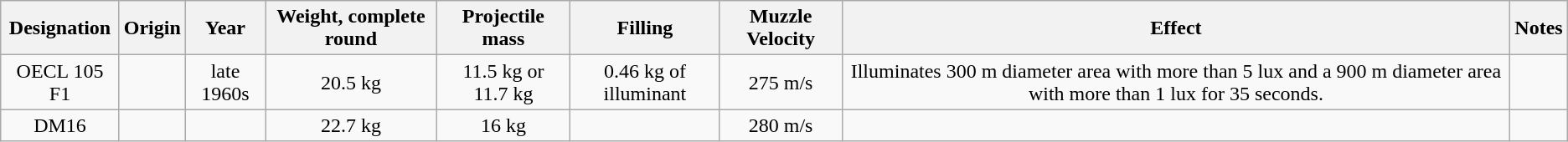<table class="wikitable sortable" style="text-align: center;">
<tr>
<th>Designation</th>
<th>Origin</th>
<th>Year</th>
<th>Weight, complete round</th>
<th>Projectile mass</th>
<th>Filling</th>
<th>Muzzle Velocity</th>
<th>Effect</th>
<th>Notes</th>
</tr>
<tr>
<td>OECL 105 F1</td>
<td></td>
<td>late 1960s</td>
<td>20.5 kg</td>
<td>11.5 kg or 11.7 kg</td>
<td>0.46 kg of illuminant</td>
<td>275 m/s</td>
<td>Illuminates 300 m diameter area with more than 5 lux and a 900 m diameter area with more than 1 lux for 35 seconds.</td>
<td></td>
</tr>
<tr>
<td>DM16</td>
<td></td>
<td></td>
<td>22.7 kg</td>
<td>16 kg</td>
<td></td>
<td>280 m/s</td>
<td></td>
<td></td>
</tr>
</table>
